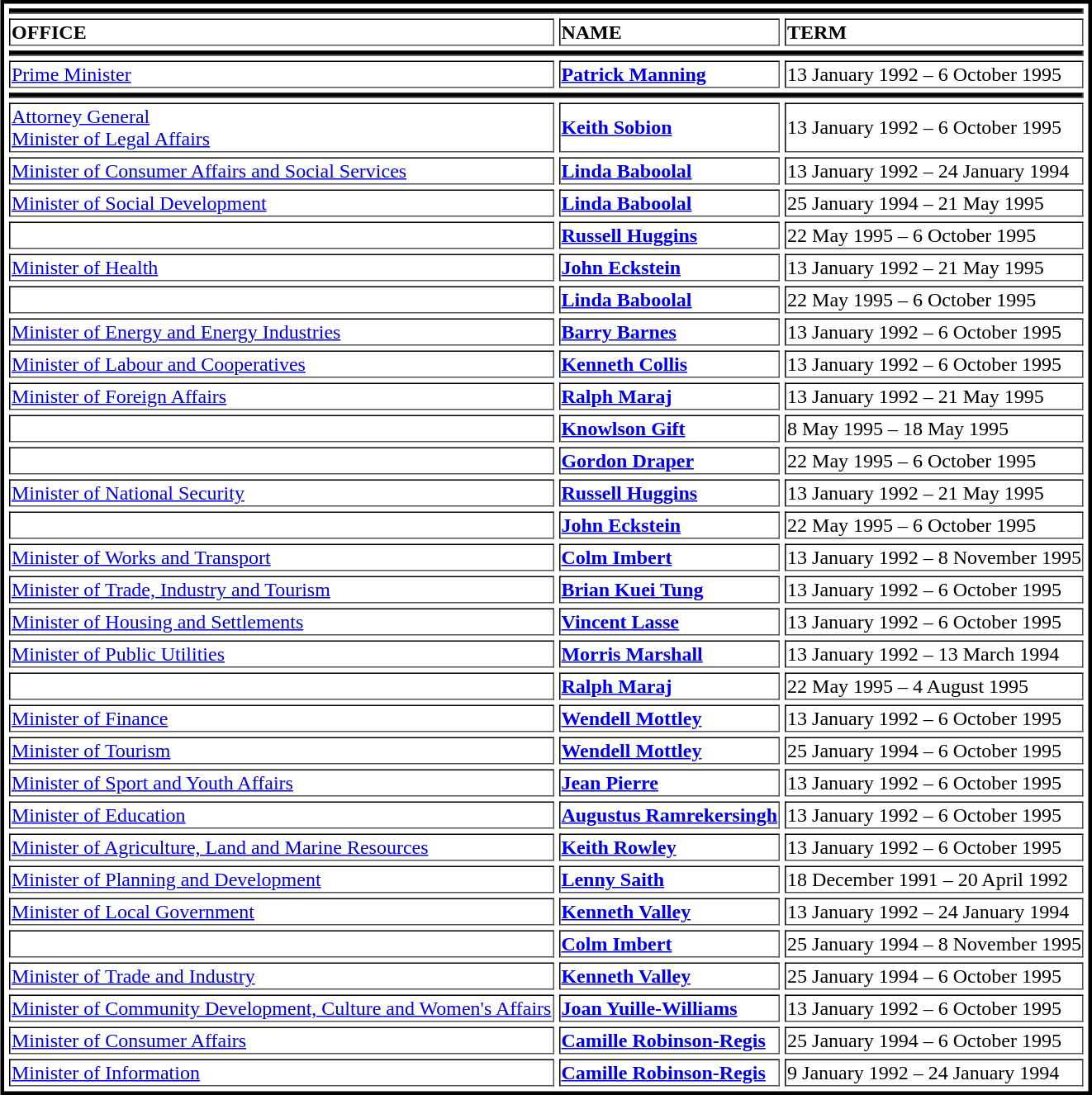<table cellpadding="1" cellspacing="4" style="margin:3px; border:3px solid #000000;" align="center" border=1 style="border-collapse: collapse;">
<tr>
<th bgcolor="#000000" colspan="3"></th>
</tr>
<tr>
<td align="left"><strong>OFFICE</strong></td>
<td align="left"><strong>NAME</strong></td>
<td align="left"><strong>TERM</strong></td>
</tr>
<tr>
<th bgcolor="#000000" colspan="3"></th>
</tr>
<tr>
<td align="left"><a href='#'>Prime Minister</a></td>
<td align="left"><strong><a href='#'>Patrick Manning</a></strong></td>
<td align="left">13 January 1992 – 6 October 1995</td>
</tr>
<tr>
<th bgcolor="#000000" colspan="3"></th>
</tr>
<tr>
<td align="left"><a href='#'>Attorney General</a><br><a href='#'>Minister of Legal Affairs</a></td>
<td align="left"><strong><a href='#'>Keith Sobion</a></strong></td>
<td align="left">13 January 1992 – 6 October 1995</td>
</tr>
<tr>
<td align="left"><a href='#'>Minister of Consumer Affairs and Social Services</a></td>
<td align="left"><strong><a href='#'>Linda Baboolal</a></strong></td>
<td align="left">13 January 1992 – 24 January 1994</td>
</tr>
<tr>
<td align="left"><a href='#'>Minister of Social Development</a></td>
<td align="left"><strong><a href='#'>Linda Baboolal</a></strong></td>
<td align="left">25 January 1994 – 21 May 1995</td>
</tr>
<tr>
<td align="left"> </td>
<td align="left"><strong><a href='#'>Russell Huggins</a></strong></td>
<td align="left">22 May 1995 – 6 October 1995</td>
</tr>
<tr>
<td align="left"><a href='#'>Minister of Health</a></td>
<td align="left"><strong><a href='#'>John Eckstein</a></strong></td>
<td align="left">13 January 1992 – 21 May 1995</td>
</tr>
<tr>
<td align="left"> </td>
<td align="left"><strong><a href='#'>Linda Baboolal</a></strong></td>
<td align="left">22 May 1995 – 6 October 1995</td>
</tr>
<tr>
<td align="left"><a href='#'>Minister of Energy and Energy Industries</a></td>
<td align="left"><strong><a href='#'>Barry Barnes</a></strong></td>
<td align="left">13 January 1992 – 6 October 1995</td>
</tr>
<tr>
<td align="left"><a href='#'>Minister of Labour and Cooperatives</a></td>
<td align="left"><strong><a href='#'>Kenneth Collis</a></strong></td>
<td align="left">13 January 1992 – 6 October 1995</td>
</tr>
<tr>
<td align="left"><a href='#'>Minister of Foreign Affairs</a></td>
<td align="left"><strong><a href='#'>Ralph Maraj</a></strong></td>
<td align="left">13 January 1992 – 21 May 1995</td>
</tr>
<tr>
<td align="left"> </td>
<td align="left"><strong><a href='#'>Knowlson Gift</a></strong></td>
<td align="left">8 May 1995 – 18 May 1995</td>
</tr>
<tr>
<td align="left"> </td>
<td align="left"><strong><a href='#'>Gordon Draper</a></strong></td>
<td align="left">22 May 1995 – 6 October 1995</td>
</tr>
<tr>
<td align="left"><a href='#'>Minister of National Security</a></td>
<td align="left"><strong><a href='#'>Russell Huggins</a></strong></td>
<td align="left">13 January 1992 – 21 May 1995</td>
</tr>
<tr>
<td align="left"> </td>
<td align="left"><strong><a href='#'>John Eckstein</a></strong></td>
<td align="left">22 May 1995 – 6 October 1995</td>
</tr>
<tr>
<td align="left"><a href='#'>Minister of Works and Transport</a></td>
<td align="left"><strong><a href='#'>Colm Imbert</a></strong></td>
<td align="left">13 January 1992 – 8 November 1995</td>
</tr>
<tr>
<td align="left"><a href='#'>Minister of Trade, Industry and Tourism</a></td>
<td align="left"><strong><a href='#'>Brian Kuei Tung</a></strong></td>
<td align="left">13 January 1992 – 6 October 1995</td>
</tr>
<tr>
<td align="left"><a href='#'>Minister of Housing and Settlements</a></td>
<td align="left"><strong><a href='#'>Vincent Lasse</a></strong></td>
<td align="left">13 January 1992 – 6 October 1995</td>
</tr>
<tr>
<td align="left"><a href='#'>Minister of Public Utilities</a></td>
<td align="left"><strong><a href='#'>Morris Marshall</a></strong></td>
<td align="left">13 January 1992 – 13 March 1994</td>
</tr>
<tr>
<td align="left"> </td>
<td align="left"><strong><a href='#'>Ralph Maraj</a></strong></td>
<td align="left">22 May 1995 – 4 August 1995</td>
</tr>
<tr>
<td align="left"><a href='#'>Minister of Finance</a></td>
<td align="left"><strong><a href='#'>Wendell Mottley</a></strong></td>
<td align="left">13 January 1992 – 6 October 1995</td>
</tr>
<tr>
<td align="left"><a href='#'>Minister of Tourism</a></td>
<td align="left"><strong><a href='#'>Wendell Mottley</a></strong></td>
<td align="left">25 January 1994 – 6 October 1995</td>
</tr>
<tr>
<td align="left"><a href='#'>Minister of Sport and Youth Affairs</a></td>
<td align="left"><strong><a href='#'>Jean Pierre</a></strong></td>
<td align="left">13 January 1992 – 6 October 1995</td>
</tr>
<tr>
<td align="left"><a href='#'>Minister of Education</a></td>
<td align="left"><strong><a href='#'>Augustus Ramrekersingh</a></strong></td>
<td align="left">13 January 1992 – 6 October 1995</td>
</tr>
<tr>
<td align="left"><a href='#'>Minister of Agriculture, Land and Marine Resources</a></td>
<td align="left"><strong><a href='#'>Keith Rowley</a></strong></td>
<td align="left">13 January 1992 – 6 October 1995</td>
</tr>
<tr>
<td align="left"><a href='#'>Minister of Planning and Development</a></td>
<td align="left"><strong><a href='#'>Lenny Saith</a></strong></td>
<td align="left">18 December 1991 – 20 April 1992</td>
</tr>
<tr>
<td align="left"><a href='#'>Minister of Local Government</a></td>
<td align="left"><strong><a href='#'>Kenneth Valley</a></strong></td>
<td align="left">13 January 1992 – 24 January 1994</td>
</tr>
<tr>
<td align="left"> </td>
<td align="left"><strong><a href='#'>Colm Imbert</a></strong></td>
<td align="left">25 January 1994 – 8 November 1995</td>
</tr>
<tr>
<td align="left"><a href='#'>Minister of Trade and Industry</a></td>
<td align="left"><strong><a href='#'>Kenneth Valley</a></strong></td>
<td align="left">25 January 1994 – 6 October 1995</td>
</tr>
<tr>
<td align="left"><a href='#'>Minister of Community Development, Culture and Women's Affairs</a></td>
<td align="left"><strong><a href='#'>Joan Yuille-Williams</a></strong></td>
<td align="left">13 January 1992 – 6 October 1995</td>
</tr>
<tr>
<td align="left"><a href='#'>Minister of Consumer Affairs</a></td>
<td align="left"><strong><a href='#'>Camille Robinson-Regis</a></strong></td>
<td align="left">25 January 1994 – 6 October 1995</td>
</tr>
<tr>
<td align="left"><a href='#'>Minister of Information</a></td>
<td align="left"><strong><a href='#'>Camille Robinson-Regis</a></strong></td>
<td align="left">9 January 1992 – 24 January 1994</td>
</tr>
</table>
